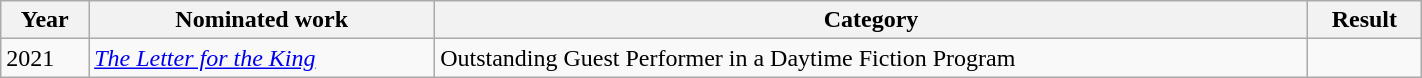<table width="75%" class="wikitable">
<tr>
<th>Year</th>
<th>Nominated work</th>
<th>Category</th>
<th>Result</th>
</tr>
<tr>
<td>2021</td>
<td><em><a href='#'>The Letter for the King</a></em></td>
<td>Outstanding Guest Performer in a Daytime Fiction Program</td>
<td></td>
</tr>
</table>
